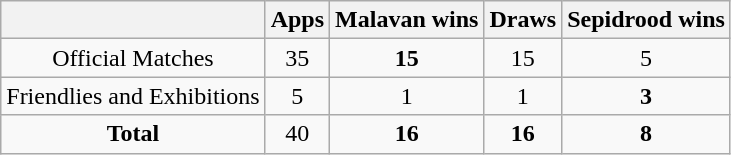<table class="wikitable" style="text-align: center;">
<tr>
<th></th>
<th>Apps</th>
<th>Malavan wins</th>
<th>Draws</th>
<th>Sepidrood wins</th>
</tr>
<tr>
<td>Official Matches</td>
<td>35</td>
<td><strong>15</strong></td>
<td>15</td>
<td>5</td>
</tr>
<tr>
<td>Friendlies and Exhibitions</td>
<td>5</td>
<td>1</td>
<td>1</td>
<td><strong>3</strong></td>
</tr>
<tr>
<td><strong>Total</strong></td>
<td>40</td>
<td><strong>16</strong></td>
<td><strong>16</strong></td>
<td><strong>8</strong></td>
</tr>
</table>
